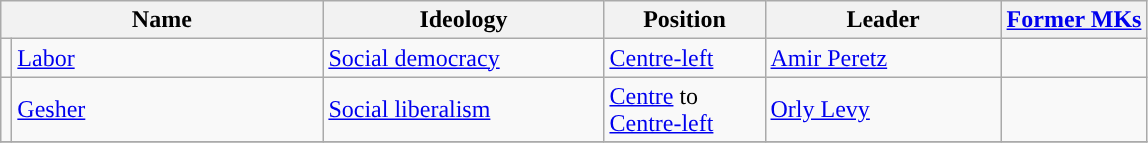<table class="wikitable">
<tr>
<th colspan=2>Name</th>
<th>Ideology</th>
<th>Position</th>
<th>Leader</th>
<th><a href='#'>Former MKs</a></th>
</tr>
<tr>
<td style="background: "></td>
<td style="width:200px"><a href='#'>Labor</a></td>
<td style="width:180px"><a href='#'>Social democracy</a></td>
<td style="width:100px"><a href='#'>Centre-left</a></td>
<td style="width:150px"><a href='#'>Amir Peretz</a></td>
<td></td>
</tr>
<tr>
<td style="background: "></td>
<td style="width:200px"><a href='#'>Gesher</a></td>
<td style="width:180px"><a href='#'>Social liberalism</a></td>
<td style="width:100px"><a href='#'>Centre</a> to <a href='#'>Centre-left</a></td>
<td style="width:150px"><a href='#'>Orly Levy</a></td>
<td></td>
</tr>
<tr>
</tr>
</table>
